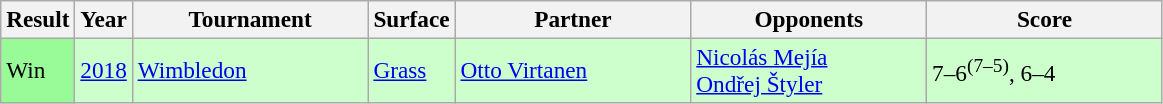<table class="sortable wikitable" style=font-size:97%>
<tr>
<th>Result</th>
<th>Year</th>
<th width=150>Tournament</th>
<th>Surface</th>
<th width=150>Partner</th>
<th width=150>Opponents</th>
<th width=150>Score</th>
</tr>
<tr bgcolor=#CCFFCC>
<td style="background:#98fb98;">Win</td>
<td><a href='#'>2018</a></td>
<td> <a href='#'>Wimbledon</a></td>
<td><a href='#'>Grass</a></td>
<td> <a href='#'>Otto Virtanen</a></td>
<td> <a href='#'>Nicolás Mejía</a><br> <a href='#'>Ondřej Štyler</a></td>
<td>7–6<sup>(7–5)</sup>, 6–4</td>
</tr>
</table>
